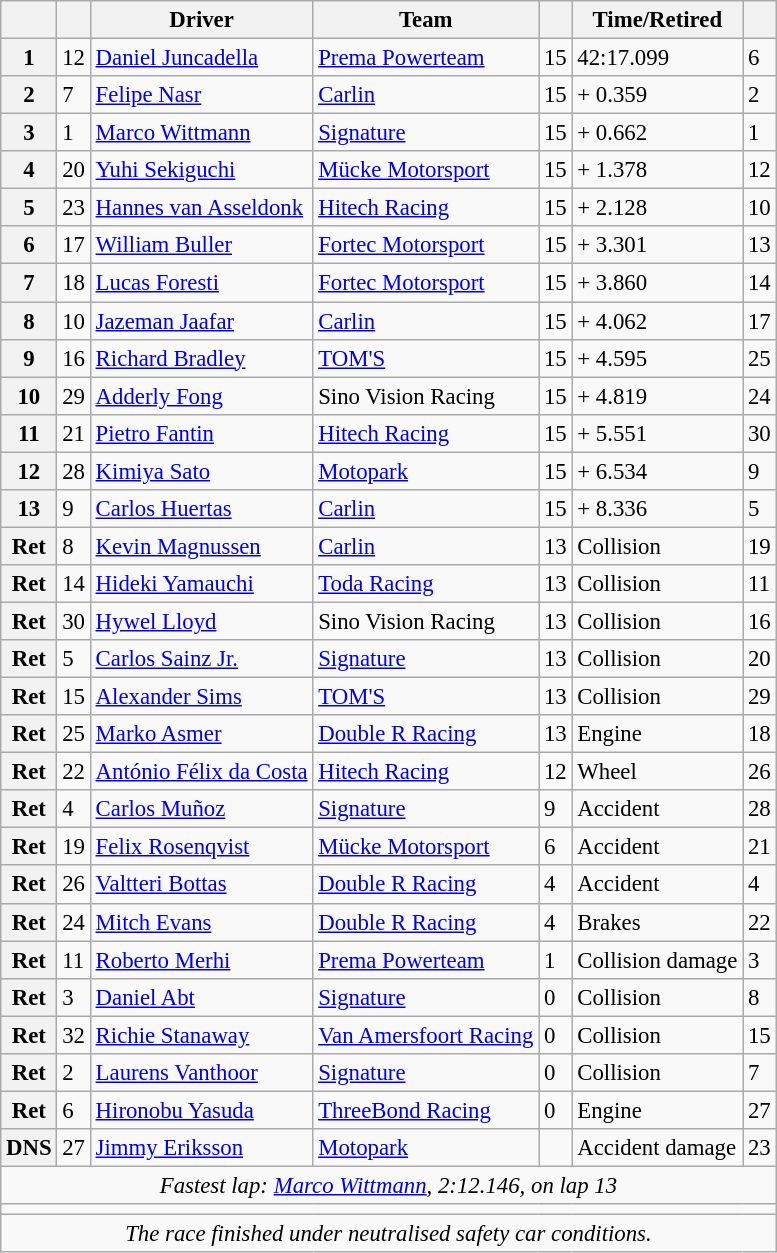<table class="wikitable" style="font-size: 95%;">
<tr>
<th scope="col"></th>
<th scope="col"></th>
<th scope="col">Driver</th>
<th scope="col">Team</th>
<th scope="col"></th>
<th scope="col">Time/Retired</th>
<th scope="col"></th>
</tr>
<tr>
<th scope="row">1</th>
<td>12</td>
<td> <a href='#'>Daniel Juncadella</a></td>
<td><a href='#'>Prema Powerteam</a></td>
<td>15</td>
<td>42:17.099</td>
<td>6</td>
</tr>
<tr>
<th scope="row">2</th>
<td>7</td>
<td> <a href='#'>Felipe Nasr</a></td>
<td><a href='#'>Carlin</a></td>
<td>15</td>
<td>+ 0.359</td>
<td>2</td>
</tr>
<tr>
<th scope="row">3</th>
<td>1</td>
<td> <a href='#'>Marco Wittmann</a></td>
<td><a href='#'>Signature</a></td>
<td>15</td>
<td>+ 0.662</td>
<td>1</td>
</tr>
<tr>
<th scope="row">4</th>
<td>20</td>
<td> <a href='#'>Yuhi Sekiguchi</a></td>
<td><a href='#'>Mücke Motorsport</a></td>
<td>15</td>
<td>+ 1.378</td>
<td>12</td>
</tr>
<tr>
<th scope="row">5</th>
<td>23</td>
<td> <a href='#'>Hannes van Asseldonk</a></td>
<td><a href='#'>Hitech Racing</a></td>
<td>15</td>
<td>+ 2.128</td>
<td>10</td>
</tr>
<tr>
<th scope="row">6</th>
<td>17</td>
<td> <a href='#'>William Buller</a></td>
<td><a href='#'>Fortec Motorsport</a></td>
<td>15</td>
<td>+ 3.301</td>
<td>13</td>
</tr>
<tr>
<th scope="row">7</th>
<td>18</td>
<td> <a href='#'>Lucas Foresti</a></td>
<td><a href='#'>Fortec Motorsport</a></td>
<td>15</td>
<td>+ 3.860</td>
<td>14</td>
</tr>
<tr>
<th scope="row">8</th>
<td>10</td>
<td> <a href='#'>Jazeman Jaafar</a></td>
<td><a href='#'>Carlin</a></td>
<td>15</td>
<td>+ 4.062</td>
<td>17</td>
</tr>
<tr>
<th scope="row">9</th>
<td>16</td>
<td> <a href='#'>Richard Bradley</a></td>
<td><a href='#'>TOM'S</a></td>
<td>15</td>
<td>+ 4.595</td>
<td>25</td>
</tr>
<tr>
<th scope="row">10</th>
<td>29</td>
<td> <a href='#'>Adderly Fong</a></td>
<td>Sino Vision Racing</td>
<td>15</td>
<td>+ 4.819</td>
<td>24</td>
</tr>
<tr>
<th scope="row">11</th>
<td>21</td>
<td> <a href='#'>Pietro Fantin</a></td>
<td><a href='#'>Hitech Racing</a></td>
<td>15</td>
<td>+ 5.551</td>
<td>30</td>
</tr>
<tr>
<th scope="row">12</th>
<td>28</td>
<td> <a href='#'>Kimiya Sato</a></td>
<td><a href='#'>Motopark</a></td>
<td>15</td>
<td>+ 6.534</td>
<td>9</td>
</tr>
<tr>
<th scope="row">13</th>
<td>9</td>
<td> <a href='#'>Carlos Huertas</a></td>
<td><a href='#'>Carlin</a></td>
<td>15</td>
<td>+ 8.336</td>
<td>5</td>
</tr>
<tr>
<th scope="row">Ret</th>
<td>8</td>
<td> <a href='#'>Kevin Magnussen</a></td>
<td><a href='#'>Carlin</a></td>
<td>13</td>
<td>Collision</td>
<td>19</td>
</tr>
<tr>
<th scope="row">Ret</th>
<td>14</td>
<td> <a href='#'>Hideki Yamauchi</a></td>
<td><a href='#'>Toda Racing</a></td>
<td>13</td>
<td>Collision</td>
<td>11</td>
</tr>
<tr>
<th scope="row">Ret</th>
<td>30</td>
<td> <a href='#'>Hywel Lloyd</a></td>
<td>Sino Vision Racing</td>
<td>13</td>
<td>Collision</td>
<td>16</td>
</tr>
<tr>
<th scope="row">Ret</th>
<td>5</td>
<td> <a href='#'>Carlos Sainz Jr.</a></td>
<td><a href='#'>Signature</a></td>
<td>13</td>
<td>Collision</td>
<td>20</td>
</tr>
<tr>
<th scope="row">Ret</th>
<td>15</td>
<td> <a href='#'>Alexander Sims</a></td>
<td><a href='#'>TOM'S</a></td>
<td>13</td>
<td>Collision</td>
<td>29</td>
</tr>
<tr>
<th scope="row">Ret</th>
<td>25</td>
<td> <a href='#'>Marko Asmer</a></td>
<td><a href='#'>Double R Racing</a></td>
<td>13</td>
<td>Engine</td>
<td>18</td>
</tr>
<tr>
<th scope="row">Ret</th>
<td>22</td>
<td> <a href='#'>António Félix da Costa</a></td>
<td><a href='#'>Hitech Racing</a></td>
<td>12</td>
<td>Wheel</td>
<td>26</td>
</tr>
<tr>
<th scope="row">Ret</th>
<td>4</td>
<td> <a href='#'>Carlos Muñoz</a></td>
<td><a href='#'>Signature</a></td>
<td>9</td>
<td>Accident</td>
<td>28</td>
</tr>
<tr>
<th scope="row">Ret</th>
<td>19</td>
<td> <a href='#'>Felix Rosenqvist</a></td>
<td><a href='#'>Mücke Motorsport</a></td>
<td>6</td>
<td>Accident</td>
<td>21</td>
</tr>
<tr>
<th scope="row">Ret</th>
<td>26</td>
<td> <a href='#'>Valtteri Bottas</a></td>
<td><a href='#'>Double R Racing</a></td>
<td>4</td>
<td>Accident</td>
<td>4</td>
</tr>
<tr>
<th scope="row">Ret</th>
<td>24</td>
<td> <a href='#'>Mitch Evans</a></td>
<td><a href='#'>Double R Racing</a></td>
<td>4</td>
<td>Brakes</td>
<td>22</td>
</tr>
<tr>
<th scope="row">Ret</th>
<td>11</td>
<td> <a href='#'>Roberto Merhi</a></td>
<td><a href='#'>Prema Powerteam</a></td>
<td>1</td>
<td>Collision damage</td>
<td>3</td>
</tr>
<tr>
<th scope="row">Ret</th>
<td>3</td>
<td> <a href='#'>Daniel Abt</a></td>
<td><a href='#'>Signature</a></td>
<td>0</td>
<td>Collision</td>
<td>8</td>
</tr>
<tr>
<th scope="row">Ret</th>
<td>32</td>
<td> <a href='#'>Richie Stanaway</a></td>
<td><a href='#'>Van Amersfoort Racing</a></td>
<td>0</td>
<td>Collision</td>
<td>15</td>
</tr>
<tr>
<th scope="row">Ret</th>
<td>2</td>
<td> <a href='#'>Laurens Vanthoor</a></td>
<td><a href='#'>Signature</a></td>
<td>0</td>
<td>Collision</td>
<td>7</td>
</tr>
<tr>
<th scope="row">Ret</th>
<td>6</td>
<td> <a href='#'>Hironobu Yasuda</a></td>
<td><a href='#'>ThreeBond Racing</a></td>
<td>0</td>
<td>Engine</td>
<td>27</td>
</tr>
<tr>
<th scope="row">DNS</th>
<td>27</td>
<td> <a href='#'>Jimmy Eriksson</a></td>
<td><a href='#'>Motopark</a></td>
<td></td>
<td>Accident damage</td>
<td>23</td>
</tr>
<tr>
<td colspan=7 align=center><em>Fastest lap: <a href='#'>Marco Wittmann</a>, 2:12.146,  on lap 13</em></td>
</tr>
<tr>
<td colspan=7></td>
</tr>
<tr>
<td colspan=7 align=center><em>The race finished under neutralised safety car conditions.</em></td>
</tr>
</table>
